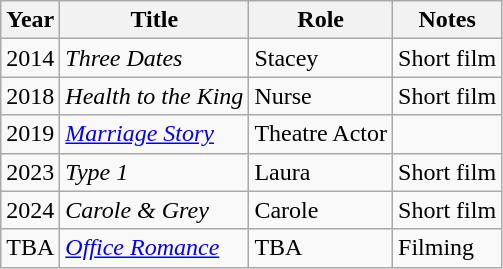<table class="wikitable sortable">
<tr>
<th>Year</th>
<th>Title</th>
<th>Role</th>
<th class="unsortable">Notes</th>
</tr>
<tr>
<td>2014</td>
<td><em>Three Dates</em></td>
<td>Stacey</td>
<td>Short film</td>
</tr>
<tr>
<td>2018</td>
<td><em>Health to the King</em></td>
<td>Nurse</td>
<td>Short film</td>
</tr>
<tr>
<td>2019</td>
<td><em><a href='#'>Marriage Story</a></em></td>
<td>Theatre Actor</td>
<td></td>
</tr>
<tr>
<td>2023</td>
<td><em>Type 1</em></td>
<td>Laura</td>
<td>Short film</td>
</tr>
<tr>
<td>2024</td>
<td><em>Carole & Grey</em></td>
<td>Carole</td>
<td>Short film</td>
</tr>
<tr>
<td>TBA</td>
<td><em><a href='#'>Office Romance</a></em></td>
<td>TBA</td>
<td>Filming</td>
</tr>
</table>
